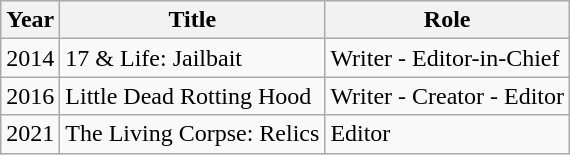<table class="wikitable">
<tr>
<th>Year</th>
<th>Title</th>
<th>Role</th>
</tr>
<tr>
<td>2014</td>
<td>17 & Life: Jailbait</td>
<td>Writer - Editor-in-Chief</td>
</tr>
<tr>
<td>2016</td>
<td>Little Dead Rotting Hood</td>
<td>Writer - Creator - Editor</td>
</tr>
<tr>
<td>2021</td>
<td>The Living Corpse: Relics</td>
<td>Editor</td>
</tr>
</table>
